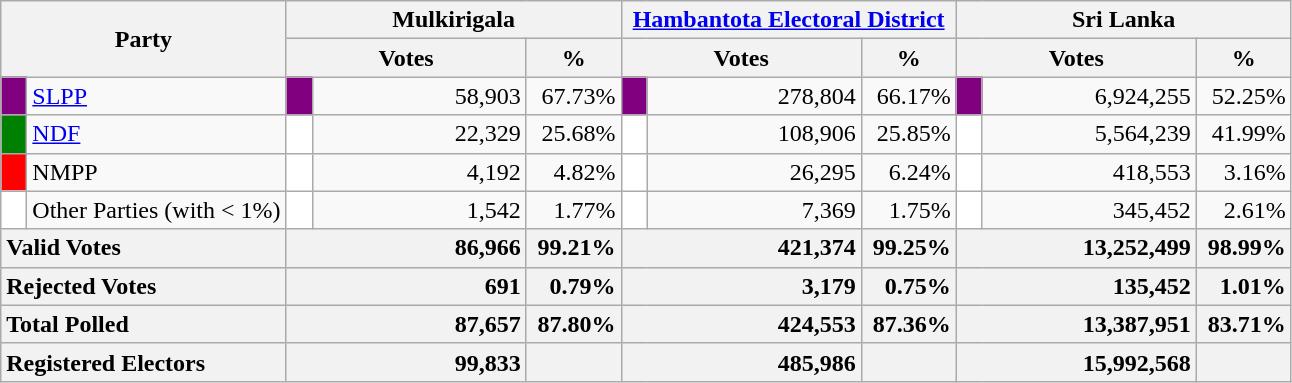<table class="wikitable">
<tr>
<th colspan="2" width="144px"rowspan="2">Party</th>
<th colspan="3" width="216px">Mulkirigala</th>
<th colspan="3" width="216px"><a href='#'>Hambantota Electoral District</a></th>
<th colspan="3" width="216px">Sri Lanka</th>
</tr>
<tr>
<th colspan="2" width="144px">Votes</th>
<th>%</th>
<th colspan="2" width="144px">Votes</th>
<th>%</th>
<th colspan="2" width="144px">Votes</th>
<th>%</th>
</tr>
<tr>
<td style="background-color:purple;" width="10px"></td>
<td style="text-align:left;"><a href='#'>SLPP</a></td>
<td style="background-color:purple;" width="10px"></td>
<td style="text-align:right;">58,903</td>
<td style="text-align:right;">67.73%</td>
<td style="background-color:purple;" width="10px"></td>
<td style="text-align:right;">278,804</td>
<td style="text-align:right;">66.17%</td>
<td style="background-color:purple;" width="10px"></td>
<td style="text-align:right;">6,924,255</td>
<td style="text-align:right;">52.25%</td>
</tr>
<tr>
<td style="background-color:green;" width="10px"></td>
<td style="text-align:left;"><a href='#'>NDF</a></td>
<td style="background-color:white;" width="10px"></td>
<td style="text-align:right;">22,329</td>
<td style="text-align:right;">25.68%</td>
<td style="background-color:white;" width="10px"></td>
<td style="text-align:right;">108,906</td>
<td style="text-align:right;">25.85%</td>
<td style="background-color:white;" width="10px"></td>
<td style="text-align:right;">5,564,239</td>
<td style="text-align:right;">41.99%</td>
</tr>
<tr>
<td style="background-color:red;" width="10px"></td>
<td style="text-align:left;">NMPP</td>
<td style="background-color:white;" width="10px"></td>
<td style="text-align:right;">4,192</td>
<td style="text-align:right;">4.82%</td>
<td style="background-color:white;" width="10px"></td>
<td style="text-align:right;">26,295</td>
<td style="text-align:right;">6.24%</td>
<td style="background-color:white;" width="10px"></td>
<td style="text-align:right;">418,553</td>
<td style="text-align:right;">3.16%</td>
</tr>
<tr>
<td style="background-color:white;" width="10px"></td>
<td style="text-align:left;">Other Parties (with < 1%)</td>
<td style="background-color:white;" width="10px"></td>
<td style="text-align:right;">1,542</td>
<td style="text-align:right;">1.77%</td>
<td style="background-color:white;" width="10px"></td>
<td style="text-align:right;">7,369</td>
<td style="text-align:right;">1.75%</td>
<td style="background-color:white;" width="10px"></td>
<td style="text-align:right;">345,452</td>
<td style="text-align:right;">2.61%</td>
</tr>
<tr>
<th colspan="2" width="144px"style="text-align:left;">Valid Votes</th>
<th style="text-align:right;"colspan="2" width="144px">86,966</th>
<th style="text-align:right;">99.21%</th>
<th style="text-align:right;"colspan="2" width="144px">421,374</th>
<th style="text-align:right;">99.25%</th>
<th style="text-align:right;"colspan="2" width="144px">13,252,499</th>
<th style="text-align:right;">98.99%</th>
</tr>
<tr>
<th colspan="2" width="144px"style="text-align:left;">Rejected Votes</th>
<th style="text-align:right;"colspan="2" width="144px">691</th>
<th style="text-align:right;">0.79%</th>
<th style="text-align:right;"colspan="2" width="144px">3,179</th>
<th style="text-align:right;">0.75%</th>
<th style="text-align:right;"colspan="2" width="144px">135,452</th>
<th style="text-align:right;">1.01%</th>
</tr>
<tr>
<th colspan="2" width="144px"style="text-align:left;">Total Polled</th>
<th style="text-align:right;"colspan="2" width="144px">87,657</th>
<th style="text-align:right;">87.80%</th>
<th style="text-align:right;"colspan="2" width="144px">424,553</th>
<th style="text-align:right;">87.36%</th>
<th style="text-align:right;"colspan="2" width="144px">13,387,951</th>
<th style="text-align:right;">83.71%</th>
</tr>
<tr>
<th colspan="2" width="144px"style="text-align:left;">Registered Electors</th>
<th style="text-align:right;"colspan="2" width="144px">99,833</th>
<th></th>
<th style="text-align:right;"colspan="2" width="144px">485,986</th>
<th></th>
<th style="text-align:right;"colspan="2" width="144px">15,992,568</th>
<th></th>
</tr>
</table>
